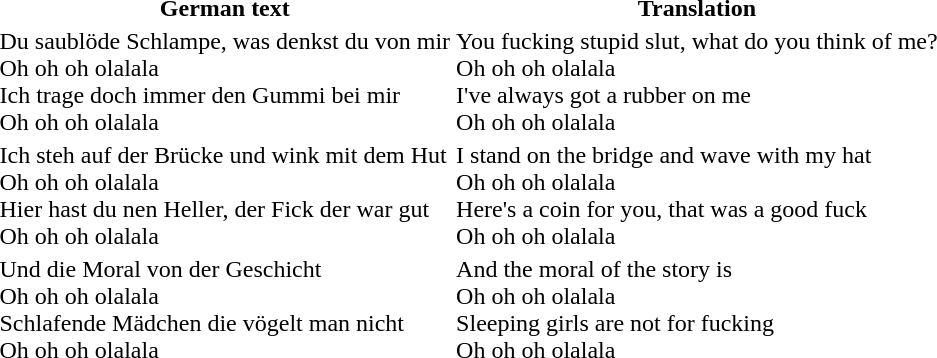<table>
<tr>
<th>German text</th>
<th>Translation</th>
</tr>
<tr>
<td>Du saublöde Schlampe, was denkst du von mir<br>Oh oh oh olalala<br>Ich trage doch immer den Gummi bei mir<br>Oh oh oh olalala</td>
<td>You fucking stupid slut, what do you think of me?<br>Oh oh oh olalala<br>I've always got a rubber on me<br>Oh oh oh olalala</td>
</tr>
<tr>
<td>Ich steh auf der Brücke und wink mit dem Hut<br>Oh oh oh olalala<br>Hier hast du nen Heller, der Fick der war gut<br>Oh oh oh olalala</td>
<td>I stand on the bridge and wave with my hat<br>Oh oh oh olalala<br>Here's a coin for you, that was a good fuck<br>Oh oh oh olalala</td>
</tr>
<tr>
<td>Und die Moral von der Geschicht<br>Oh oh oh olalala<br>Schlafende Mädchen die vögelt man nicht<br>Oh oh oh olalala</td>
<td>And the moral of the story is<br>Oh oh oh olalala<br>Sleeping girls are not for fucking<br>Oh oh oh olalala</td>
</tr>
</table>
